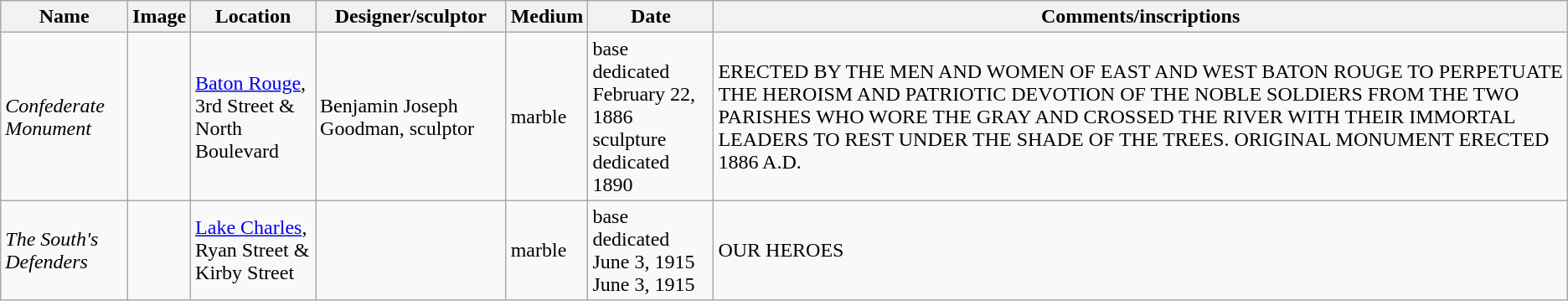<table class="wikitable sortable">
<tr>
<th>Name</th>
<th>Image</th>
<th>Location</th>
<th>Designer/sculptor</th>
<th>Medium</th>
<th>Date</th>
<th>Comments/inscriptions</th>
</tr>
<tr>
<td><em>Confederate Monument</em></td>
<td></td>
<td><a href='#'>Baton Rouge</a>,<br>3rd Street & North Boulevard</td>
<td>Benjamin Joseph Goodman, sculptor</td>
<td>marble</td>
<td>base dedicated February 22, 1886<br>sculpture dedicated 1890</td>
<td>ERECTED BY THE MEN AND WOMEN OF EAST AND WEST BATON ROUGE TO PERPETUATE THE HEROISM AND PATRIOTIC DEVOTION OF THE NOBLE SOLDIERS FROM THE TWO PARISHES WHO WORE THE GRAY AND CROSSED THE RIVER WITH THEIR IMMORTAL LEADERS TO REST UNDER THE SHADE OF THE TREES. ORIGINAL MONUMENT ERECTED 1886 A.D.</td>
</tr>
<tr>
<td><em>The South's Defenders</em></td>
<td></td>
<td><a href='#'>Lake Charles</a>,<br>Ryan Street & Kirby Street</td>
<td></td>
<td>marble</td>
<td>base dedicated June 3, 1915<br>June 3, 1915</td>
<td>OUR HEROES</td>
</tr>
</table>
